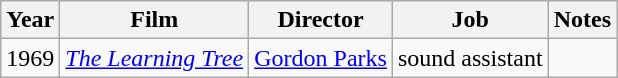<table class="wikitable sortable">
<tr>
<th>Year</th>
<th>Film</th>
<th>Director</th>
<th>Job</th>
<th>Notes</th>
</tr>
<tr>
<td>1969</td>
<td><em><a href='#'>The Learning Tree</a></em></td>
<td><a href='#'>Gordon Parks</a></td>
<td>sound assistant</td>
<td></td>
</tr>
</table>
